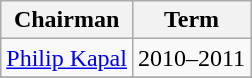<table class="wikitable">
<tr>
<th><strong>Chairman</strong></th>
<th><strong>Term</strong></th>
</tr>
<tr>
<td><a href='#'>Philip Kapal</a></td>
<td>2010–2011</td>
</tr>
<tr>
</tr>
</table>
